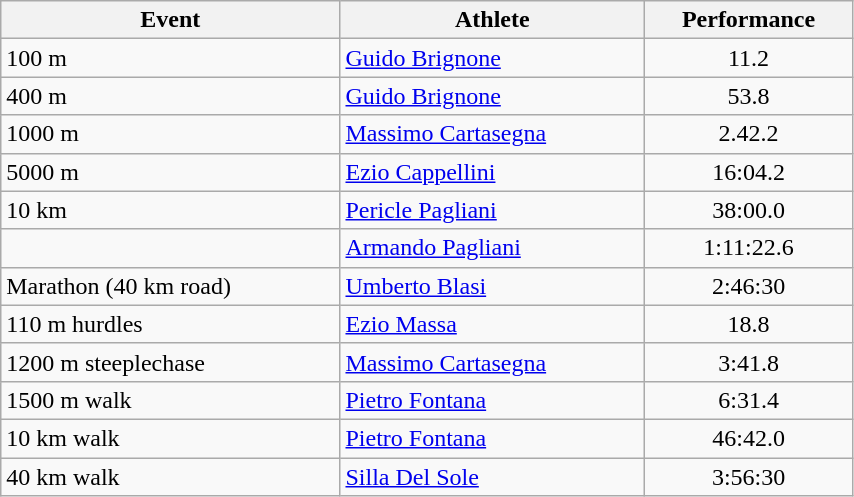<table class="wikitable" width=45% style="font-size:100%; text-align:center;">
<tr align=center>
<th>Event</th>
<th>Athlete</th>
<th>Performance</th>
</tr>
<tr>
<td align=left>100 m</td>
<td align=left><a href='#'>Guido Brignone</a></td>
<td>11.2</td>
</tr>
<tr>
<td align=left>400 m</td>
<td align=left><a href='#'>Guido Brignone</a></td>
<td>53.8</td>
</tr>
<tr>
<td align=left>1000 m</td>
<td align=left><a href='#'>Massimo Cartasegna</a></td>
<td>2.42.2</td>
</tr>
<tr>
<td align=left>5000 m</td>
<td align=left><a href='#'>Ezio Cappellini</a></td>
<td>16:04.2</td>
</tr>
<tr>
<td align=left>10 km</td>
<td align=left><a href='#'>Pericle Pagliani</a></td>
<td>38:00.0</td>
</tr>
<tr>
<td align=left></td>
<td align=left><a href='#'>Armando Pagliani</a></td>
<td>1:11:22.6</td>
</tr>
<tr>
<td align=left>Marathon (40 km road)</td>
<td align=left><a href='#'>Umberto Blasi</a></td>
<td>2:46:30</td>
</tr>
<tr>
<td align=left>110 m hurdles</td>
<td align=left><a href='#'>Ezio Massa</a></td>
<td>18.8</td>
</tr>
<tr>
<td align=left>1200 m steeplechase</td>
<td align=left><a href='#'>Massimo Cartasegna</a></td>
<td>3:41.8</td>
</tr>
<tr>
<td align=left>1500 m walk</td>
<td align=left><a href='#'>Pietro Fontana</a></td>
<td>6:31.4</td>
</tr>
<tr>
<td align=left>10 km walk</td>
<td align=left><a href='#'>Pietro Fontana</a></td>
<td>46:42.0</td>
</tr>
<tr>
<td align=left>40 km walk</td>
<td align=left><a href='#'>Silla Del Sole</a></td>
<td>3:56:30</td>
</tr>
</table>
